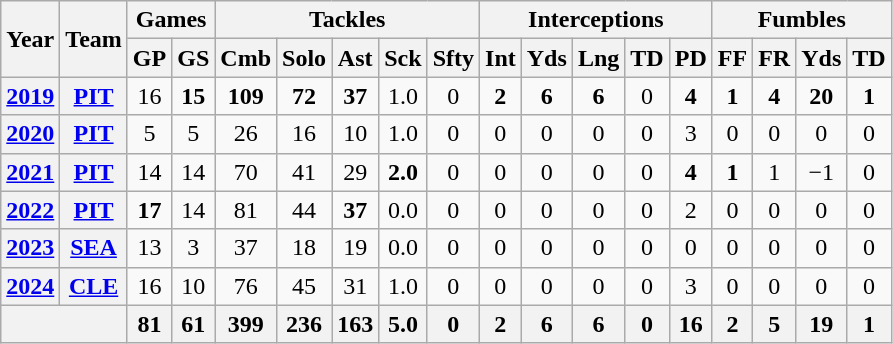<table class= "wikitable" style="text-align: center;">
<tr>
<th rowspan="2">Year</th>
<th rowspan="2">Team</th>
<th colspan="2">Games</th>
<th colspan="5">Tackles</th>
<th colspan="5">Interceptions</th>
<th colspan="4">Fumbles</th>
</tr>
<tr>
<th>GP</th>
<th>GS</th>
<th>Cmb</th>
<th>Solo</th>
<th>Ast</th>
<th>Sck</th>
<th>Sfty</th>
<th>Int</th>
<th>Yds</th>
<th>Lng</th>
<th>TD</th>
<th>PD</th>
<th>FF</th>
<th>FR</th>
<th>Yds</th>
<th>TD</th>
</tr>
<tr>
<th><a href='#'>2019</a></th>
<th><a href='#'>PIT</a></th>
<td>16</td>
<td><strong>15</strong></td>
<td><strong>109</strong></td>
<td><strong>72</strong></td>
<td><strong>37</strong></td>
<td>1.0</td>
<td>0</td>
<td><strong>2</strong></td>
<td><strong>6</strong></td>
<td><strong>6</strong></td>
<td>0</td>
<td><strong>4</strong></td>
<td><strong>1</strong></td>
<td><strong>4</strong></td>
<td><strong>20</strong></td>
<td><strong>1</strong></td>
</tr>
<tr>
<th><a href='#'>2020</a></th>
<th><a href='#'>PIT</a></th>
<td>5</td>
<td>5</td>
<td>26</td>
<td>16</td>
<td>10</td>
<td>1.0</td>
<td>0</td>
<td>0</td>
<td>0</td>
<td>0</td>
<td>0</td>
<td>3</td>
<td>0</td>
<td>0</td>
<td>0</td>
<td>0</td>
</tr>
<tr>
<th><a href='#'>2021</a></th>
<th><a href='#'>PIT</a></th>
<td>14</td>
<td>14</td>
<td>70</td>
<td>41</td>
<td>29</td>
<td><strong>2.0</strong></td>
<td>0</td>
<td>0</td>
<td>0</td>
<td>0</td>
<td>0</td>
<td><strong>4</strong></td>
<td><strong>1</strong></td>
<td>1</td>
<td>−1</td>
<td>0</td>
</tr>
<tr>
<th><a href='#'>2022</a></th>
<th><a href='#'>PIT</a></th>
<td><strong>17</strong></td>
<td>14</td>
<td>81</td>
<td>44</td>
<td><strong>37</strong></td>
<td>0.0</td>
<td>0</td>
<td>0</td>
<td>0</td>
<td>0</td>
<td>0</td>
<td>2</td>
<td>0</td>
<td>0</td>
<td>0</td>
<td>0</td>
</tr>
<tr>
<th><a href='#'>2023</a></th>
<th><a href='#'>SEA</a></th>
<td>13</td>
<td>3</td>
<td>37</td>
<td>18</td>
<td>19</td>
<td>0.0</td>
<td>0</td>
<td>0</td>
<td>0</td>
<td>0</td>
<td>0</td>
<td>0</td>
<td>0</td>
<td>0</td>
<td>0</td>
<td>0</td>
</tr>
<tr>
<th><a href='#'>2024</a></th>
<th><a href='#'>CLE</a></th>
<td>16</td>
<td>10</td>
<td>76</td>
<td>45</td>
<td>31</td>
<td>1.0</td>
<td>0</td>
<td>0</td>
<td>0</td>
<td>0</td>
<td>0</td>
<td>3</td>
<td>0</td>
<td>0</td>
<td>0</td>
<td>0</td>
</tr>
<tr>
<th colspan="2"></th>
<th>81</th>
<th>61</th>
<th>399</th>
<th>236</th>
<th>163</th>
<th>5.0</th>
<th>0</th>
<th>2</th>
<th>6</th>
<th>6</th>
<th>0</th>
<th>16</th>
<th>2</th>
<th>5</th>
<th>19</th>
<th>1</th>
</tr>
</table>
